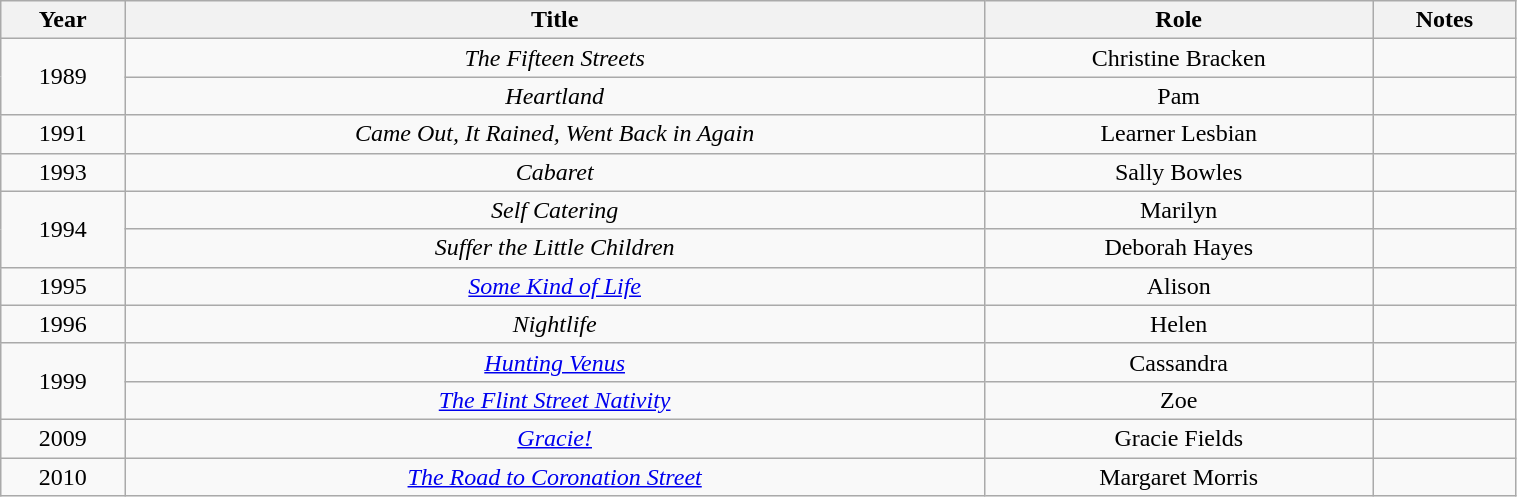<table class="wikitable"  style="width:80%; text-align:center;">
<tr>
<th>Year</th>
<th>Title</th>
<th>Role</th>
<th>Notes</th>
</tr>
<tr>
<td rowspan="2">1989</td>
<td><em>The Fifteen Streets</em></td>
<td>Christine Bracken</td>
<td></td>
</tr>
<tr>
<td><em>Heartland</em></td>
<td>Pam</td>
<td></td>
</tr>
<tr>
<td>1991</td>
<td><em>Came Out, It Rained, Went Back in Again</em></td>
<td>Learner Lesbian</td>
<td></td>
</tr>
<tr>
<td>1993</td>
<td><em>Cabaret</em></td>
<td>Sally Bowles</td>
<td></td>
</tr>
<tr>
<td rowspan="2">1994</td>
<td><em>Self Catering</em></td>
<td>Marilyn</td>
<td></td>
</tr>
<tr>
<td><em>Suffer the Little Children</em></td>
<td>Deborah Hayes</td>
<td></td>
</tr>
<tr>
<td>1995</td>
<td><em><a href='#'>Some Kind of Life</a></em></td>
<td>Alison</td>
<td></td>
</tr>
<tr>
<td>1996</td>
<td><em>Nightlife</em></td>
<td>Helen</td>
<td></td>
</tr>
<tr>
<td rowspan="2">1999</td>
<td><em><a href='#'>Hunting Venus</a></em></td>
<td>Cassandra</td>
<td></td>
</tr>
<tr>
<td><em><a href='#'>The Flint Street Nativity</a></em></td>
<td>Zoe</td>
<td></td>
</tr>
<tr>
<td>2009</td>
<td><em><a href='#'>Gracie!</a></em></td>
<td>Gracie Fields</td>
<td></td>
</tr>
<tr>
<td>2010</td>
<td><em><a href='#'>The Road to Coronation Street</a></em></td>
<td>Margaret Morris</td>
<td></td>
</tr>
</table>
